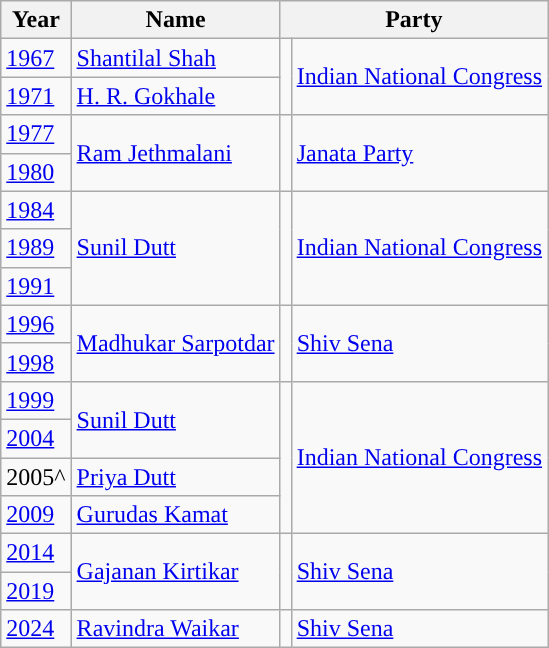<table class="wikitable">
<tr>
<th>Year</th>
<th>Name</th>
<th colspan="2">Party</th>
</tr>
<tr>
<td><a href='#'>1967</a></td>
<td><a href='#'>Shantilal Shah</a></td>
<td rowspan="2" style="background-color: "></td>
<td rowspan="2"><a href='#'>Indian National Congress</a></td>
</tr>
<tr>
<td><a href='#'>1971</a></td>
<td><a href='#'>H. R. Gokhale</a></td>
</tr>
<tr>
<td><a href='#'>1977</a></td>
<td rowspan="2"><a href='#'>Ram Jethmalani</a></td>
<td rowspan="2" style="background-color: "></td>
<td rowspan="2"><a href='#'>Janata Party</a></td>
</tr>
<tr>
<td><a href='#'>1980</a></td>
</tr>
<tr>
<td><a href='#'>1984</a></td>
<td rowspan="3"><a href='#'>Sunil Dutt</a></td>
<td rowspan="3" style="background-color: "></td>
<td rowspan="3"><a href='#'>Indian National Congress</a></td>
</tr>
<tr>
<td><a href='#'>1989</a></td>
</tr>
<tr>
<td><a href='#'>1991</a></td>
</tr>
<tr>
<td><a href='#'>1996</a></td>
<td rowspan="2"><a href='#'>Madhukar Sarpotdar</a></td>
<td rowspan="2" style="background-color: "></td>
<td rowspan="2"><a href='#'>Shiv Sena</a></td>
</tr>
<tr>
<td><a href='#'>1998</a></td>
</tr>
<tr>
<td><a href='#'>1999</a></td>
<td rowspan="2"><a href='#'>Sunil Dutt</a></td>
<td rowspan="4" style="background-color: "></td>
<td rowspan="4"><a href='#'>Indian National Congress</a></td>
</tr>
<tr>
<td><a href='#'>2004</a></td>
</tr>
<tr>
<td>2005^</td>
<td><a href='#'>Priya Dutt</a></td>
</tr>
<tr>
<td><a href='#'>2009</a></td>
<td><a href='#'>Gurudas Kamat</a></td>
</tr>
<tr>
<td><a href='#'>2014</a></td>
<td rowspan="2"><a href='#'>Gajanan Kirtikar</a></td>
<td rowspan="2" style="background-color: "></td>
<td rowspan="2"><a href='#'>Shiv Sena</a></td>
</tr>
<tr>
<td><a href='#'>2019</a></td>
</tr>
<tr>
<td><a href='#'>2024</a></td>
<td><a href='#'>Ravindra Waikar</a></td>
<td rowspan="1" style="background-color: "></td>
<td rowspan="1"><a href='#'>Shiv Sena</a></td>
</tr>
</table>
